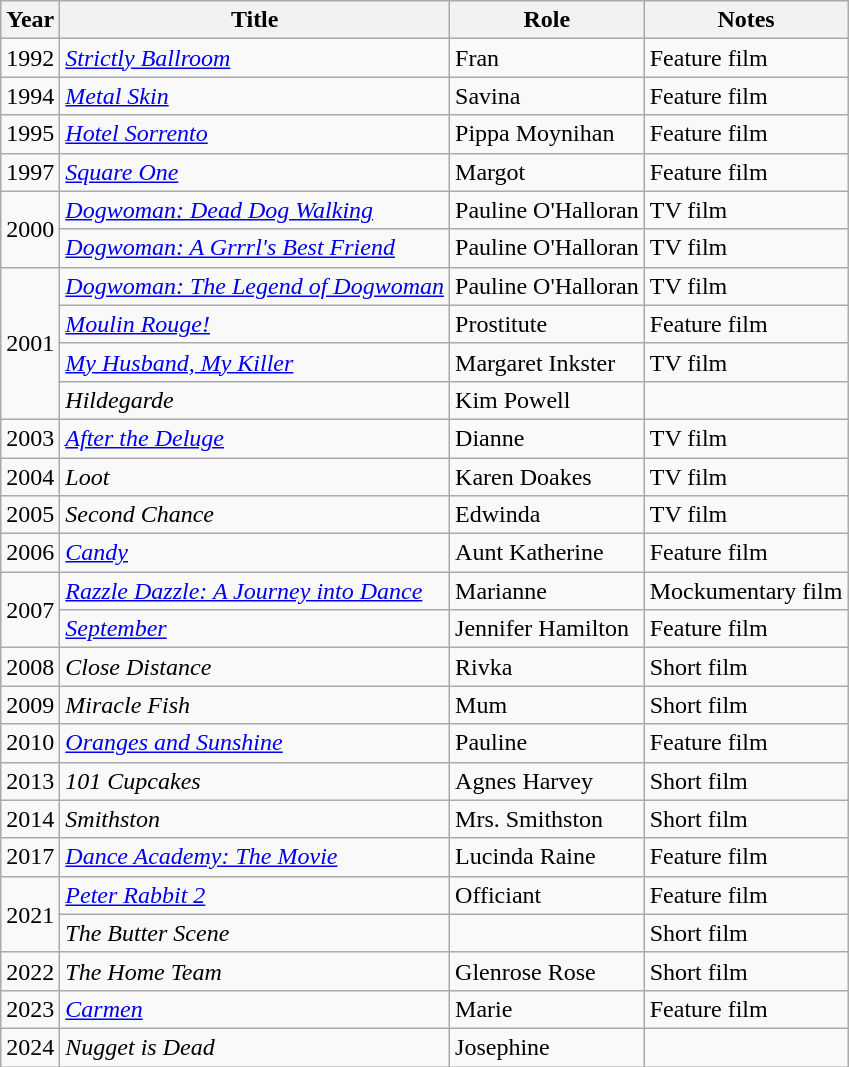<table class="wikitable sortable">
<tr>
<th>Year</th>
<th>Title</th>
<th>Role</th>
<th class="unsortable">Notes</th>
</tr>
<tr>
<td>1992</td>
<td><em><a href='#'>Strictly Ballroom</a></em></td>
<td>Fran</td>
<td>Feature film</td>
</tr>
<tr>
<td>1994</td>
<td><em><a href='#'>Metal Skin</a></em></td>
<td>Savina</td>
<td>Feature film</td>
</tr>
<tr>
<td>1995</td>
<td><em><a href='#'>Hotel Sorrento</a></em></td>
<td>Pippa Moynihan</td>
<td>Feature film</td>
</tr>
<tr>
<td>1997</td>
<td><em><a href='#'>Square One</a></em></td>
<td>Margot</td>
<td>Feature film</td>
</tr>
<tr>
<td rowspan="2">2000</td>
<td><em><a href='#'>Dogwoman: Dead Dog Walking</a></em></td>
<td>Pauline O'Halloran</td>
<td>TV film</td>
</tr>
<tr>
<td><em><a href='#'>Dogwoman: A Grrrl's Best Friend</a></em></td>
<td>Pauline O'Halloran</td>
<td>TV film</td>
</tr>
<tr>
<td rowspan="4">2001</td>
<td><em><a href='#'>Dogwoman: The Legend of Dogwoman</a></em></td>
<td>Pauline O'Halloran</td>
<td>TV film</td>
</tr>
<tr>
<td><em><a href='#'>Moulin Rouge!</a></em></td>
<td>Prostitute</td>
<td>Feature film</td>
</tr>
<tr>
<td><em><a href='#'>My Husband, My Killer</a></em></td>
<td>Margaret Inkster</td>
<td>TV film</td>
</tr>
<tr>
<td><em>Hildegarde</em></td>
<td>Kim Powell</td>
<td></td>
</tr>
<tr>
<td>2003</td>
<td><em><a href='#'>After the Deluge</a></em></td>
<td>Dianne</td>
<td>TV film</td>
</tr>
<tr>
<td>2004</td>
<td><em>Loot</em></td>
<td>Karen Doakes</td>
<td>TV film</td>
</tr>
<tr>
<td>2005</td>
<td><em>Second Chance</em></td>
<td>Edwinda</td>
<td>TV film</td>
</tr>
<tr>
<td>2006</td>
<td><em><a href='#'>Candy</a></em></td>
<td>Aunt Katherine</td>
<td>Feature film</td>
</tr>
<tr>
<td rowspan="2">2007</td>
<td><em><a href='#'>Razzle Dazzle: A Journey into Dance</a></em></td>
<td>Marianne</td>
<td>Mockumentary film</td>
</tr>
<tr>
<td><em><a href='#'>September</a></em></td>
<td>Jennifer Hamilton</td>
<td>Feature film</td>
</tr>
<tr>
<td>2008</td>
<td><em>Close Distance</em></td>
<td>Rivka</td>
<td>Short film</td>
</tr>
<tr>
<td>2009</td>
<td><em>Miracle Fish</em></td>
<td>Mum</td>
<td>Short film</td>
</tr>
<tr>
<td>2010</td>
<td><em><a href='#'>Oranges and Sunshine</a></em></td>
<td>Pauline</td>
<td>Feature film</td>
</tr>
<tr>
<td>2013</td>
<td><em>101 Cupcakes</em></td>
<td>Agnes Harvey</td>
<td>Short film</td>
</tr>
<tr>
<td>2014</td>
<td><em>Smithston</em></td>
<td>Mrs. Smithston</td>
<td>Short film</td>
</tr>
<tr>
<td>2017</td>
<td><em><a href='#'>Dance Academy: The Movie</a></em></td>
<td>Lucinda Raine</td>
<td>Feature film</td>
</tr>
<tr>
<td rowspan="2">2021</td>
<td><em><a href='#'>Peter Rabbit 2</a></em></td>
<td>Officiant</td>
<td>Feature film</td>
</tr>
<tr>
<td><em>The Butter Scene</em></td>
<td></td>
<td>Short film</td>
</tr>
<tr>
<td>2022</td>
<td><em>The Home Team</em></td>
<td>Glenrose Rose</td>
<td>Short film</td>
</tr>
<tr>
<td>2023</td>
<td><em><a href='#'>Carmen</a></em></td>
<td>Marie</td>
<td>Feature film</td>
</tr>
<tr>
<td>2024</td>
<td><em>Nugget is Dead</em></td>
<td>Josephine</td>
<td></td>
</tr>
</table>
